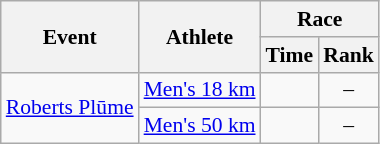<table class="wikitable" border="1" style="font-size:90%">
<tr>
<th rowspan=2>Event</th>
<th rowspan=2>Athlete</th>
<th colspan=2>Race</th>
</tr>
<tr>
<th>Time</th>
<th>Rank</th>
</tr>
<tr>
<td rowspan="2"><a href='#'>Roberts Plūme</a></td>
<td><a href='#'>Men's 18 km</a></td>
<td align=center></td>
<td align=center>–</td>
</tr>
<tr>
<td><a href='#'>Men's 50 km</a></td>
<td align=center></td>
<td align=center>–</td>
</tr>
</table>
